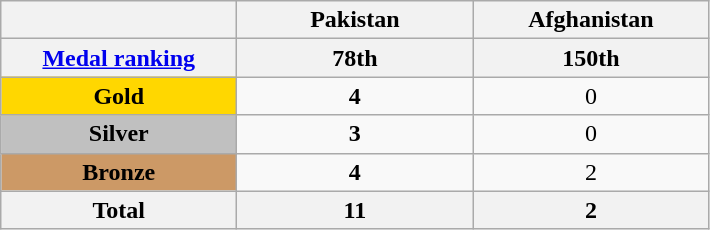<table class="wikitable" style="text-align:center;">
<tr>
<th style="width:150px;"></th>
<th style="width:150px;">Pakistan</th>
<th style="width:150px;">Afghanistan</th>
</tr>
<tr>
<th><a href='#'>Medal ranking</a></th>
<th>78th</th>
<th>150th</th>
</tr>
<tr>
<td bgcolor=gold><strong>Gold</strong></td>
<td><strong>4</strong></td>
<td>0</td>
</tr>
<tr>
<td bgcolor=silver><strong>Silver</strong></td>
<td><strong>3</strong></td>
<td>0</td>
</tr>
<tr>
<td bgcolor=#cc9966><strong>Bronze</strong></td>
<td><strong>4</strong></td>
<td>2</td>
</tr>
<tr>
<th><strong>Total</strong></th>
<th><strong>11</strong></th>
<th>2</th>
</tr>
</table>
